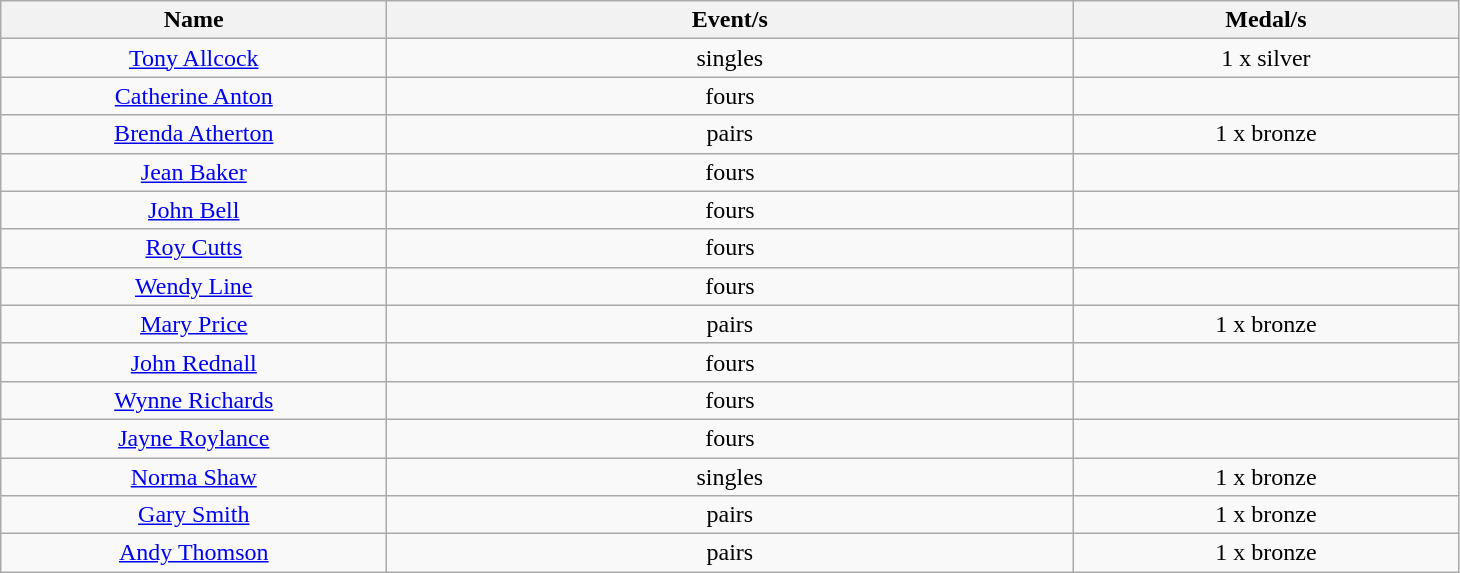<table class="wikitable" style="text-align: center">
<tr>
<th width=250>Name</th>
<th width=450>Event/s</th>
<th width=250>Medal/s</th>
</tr>
<tr>
<td><a href='#'>Tony Allcock</a></td>
<td>singles</td>
<td>1 x silver</td>
</tr>
<tr>
<td><a href='#'>Catherine Anton</a></td>
<td>fours</td>
<td></td>
</tr>
<tr>
<td><a href='#'>Brenda Atherton</a></td>
<td>pairs</td>
<td>1 x bronze</td>
</tr>
<tr>
<td><a href='#'>Jean Baker</a></td>
<td>fours</td>
<td></td>
</tr>
<tr>
<td><a href='#'>John Bell</a></td>
<td>fours</td>
<td></td>
</tr>
<tr>
<td><a href='#'>Roy Cutts</a></td>
<td>fours</td>
<td></td>
</tr>
<tr>
<td><a href='#'>Wendy Line</a></td>
<td>fours</td>
<td></td>
</tr>
<tr>
<td><a href='#'>Mary Price</a></td>
<td>pairs</td>
<td>1 x bronze</td>
</tr>
<tr>
<td><a href='#'>John Rednall</a></td>
<td>fours</td>
<td></td>
</tr>
<tr>
<td><a href='#'>Wynne Richards</a></td>
<td>fours</td>
<td></td>
</tr>
<tr>
<td><a href='#'>Jayne Roylance</a></td>
<td>fours</td>
<td></td>
</tr>
<tr>
<td><a href='#'>Norma Shaw</a></td>
<td>singles</td>
<td>1 x bronze</td>
</tr>
<tr>
<td><a href='#'>Gary Smith</a></td>
<td>pairs</td>
<td>1 x bronze</td>
</tr>
<tr>
<td><a href='#'>Andy Thomson</a></td>
<td>pairs</td>
<td>1 x bronze</td>
</tr>
</table>
